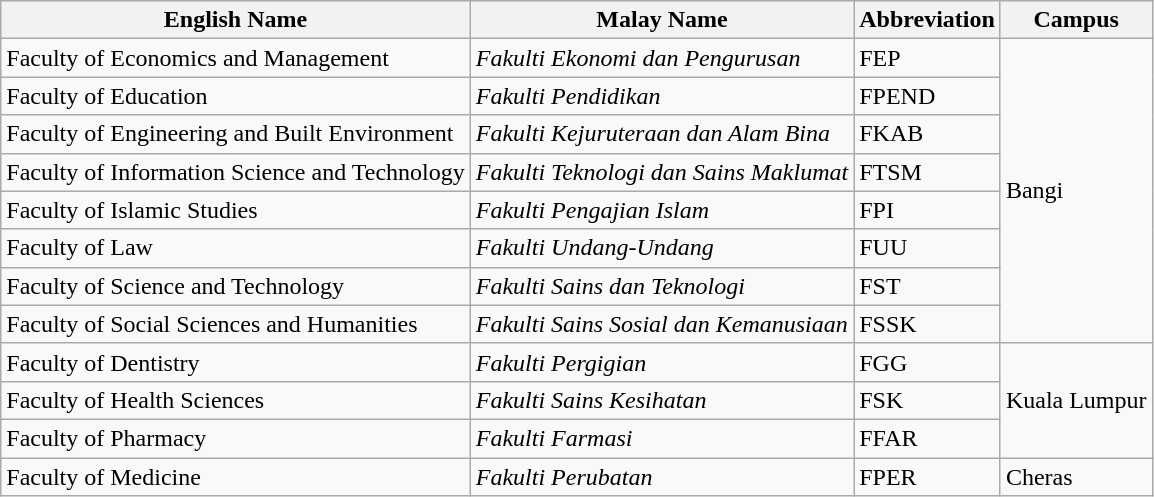<table class="wikitable">
<tr>
<th>English Name</th>
<th>Malay Name</th>
<th>Abbreviation</th>
<th>Campus</th>
</tr>
<tr>
<td>Faculty of Economics and Management</td>
<td><em>Fakulti Ekonomi dan Pengurusan</em></td>
<td>FEP</td>
<td rowspan="8">Bangi</td>
</tr>
<tr>
<td>Faculty of Education</td>
<td><em>Fakulti Pendidikan</em></td>
<td>FPEND</td>
</tr>
<tr>
<td>Faculty of Engineering and Built Environment</td>
<td><em>Fakulti Kejuruteraan dan Alam Bina</em></td>
<td>FKAB</td>
</tr>
<tr>
<td>Faculty of Information Science and Technology</td>
<td><em>Fakulti Teknologi dan Sains Maklumat</em></td>
<td>FTSM</td>
</tr>
<tr>
<td>Faculty of Islamic Studies</td>
<td><em>Fakulti Pengajian Islam</em></td>
<td>FPI</td>
</tr>
<tr>
<td>Faculty of Law</td>
<td><em>Fakulti Undang-Undang</em></td>
<td>FUU</td>
</tr>
<tr>
<td>Faculty of Science and Technology</td>
<td><em>Fakulti Sains dan Teknologi</em></td>
<td>FST</td>
</tr>
<tr>
<td>Faculty of Social Sciences and Humanities</td>
<td><em>Fakulti Sains Sosial dan Kemanusiaan</em></td>
<td>FSSK</td>
</tr>
<tr>
<td>Faculty of Dentistry</td>
<td><em>Fakulti Pergigian</em></td>
<td>FGG</td>
<td rowspan="3">Kuala Lumpur</td>
</tr>
<tr>
<td>Faculty of Health Sciences</td>
<td><em>Fakulti Sains Kesihatan</em></td>
<td>FSK</td>
</tr>
<tr>
<td>Faculty of Pharmacy</td>
<td><em>Fakulti Farmasi</em></td>
<td>FFAR</td>
</tr>
<tr>
<td>Faculty of Medicine</td>
<td><em>Fakulti Perubatan</em></td>
<td>FPER</td>
<td>Cheras</td>
</tr>
</table>
